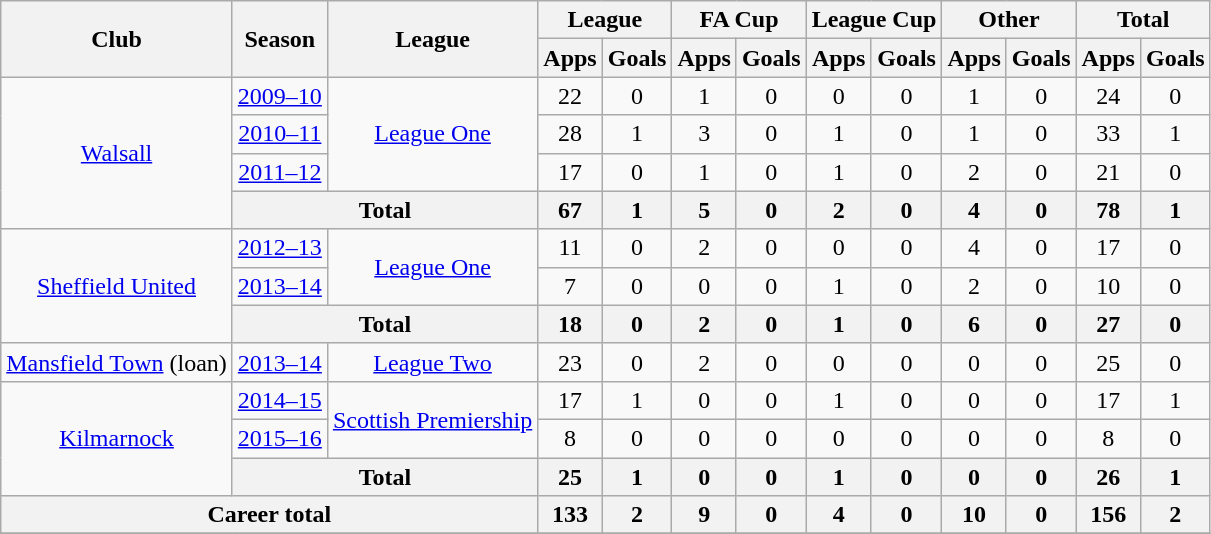<table class="wikitable" style="text-align: center;">
<tr>
<th rowspan="2">Club</th>
<th rowspan="2">Season</th>
<th rowspan="2">League</th>
<th colspan="2">League</th>
<th colspan="2">FA Cup</th>
<th colspan="2">League Cup</th>
<th colspan="2">Other</th>
<th colspan="2">Total</th>
</tr>
<tr>
<th>Apps</th>
<th>Goals</th>
<th>Apps</th>
<th>Goals</th>
<th>Apps</th>
<th>Goals</th>
<th>Apps</th>
<th>Goals</th>
<th>Apps</th>
<th>Goals</th>
</tr>
<tr>
<td rowspan="4"><a href='#'>Walsall</a></td>
<td><a href='#'>2009–10</a></td>
<td rowspan="3"><a href='#'>League One</a></td>
<td>22</td>
<td>0</td>
<td>1</td>
<td>0</td>
<td>0</td>
<td>0</td>
<td>1</td>
<td>0</td>
<td>24</td>
<td>0</td>
</tr>
<tr>
<td><a href='#'>2010–11</a></td>
<td>28</td>
<td>1</td>
<td>3</td>
<td>0</td>
<td>1</td>
<td>0</td>
<td>1</td>
<td>0</td>
<td>33</td>
<td>1</td>
</tr>
<tr>
<td><a href='#'>2011–12</a></td>
<td>17</td>
<td>0</td>
<td>1</td>
<td>0</td>
<td>1</td>
<td>0</td>
<td>2</td>
<td>0</td>
<td>21</td>
<td>0</td>
</tr>
<tr>
<th colspan="2">Total</th>
<th>67</th>
<th>1</th>
<th>5</th>
<th>0</th>
<th>2</th>
<th>0</th>
<th>4</th>
<th>0</th>
<th>78</th>
<th>1</th>
</tr>
<tr>
<td rowspan="3"><a href='#'>Sheffield United</a></td>
<td><a href='#'>2012–13</a></td>
<td rowspan="2"><a href='#'>League One</a></td>
<td>11</td>
<td>0</td>
<td>2</td>
<td>0</td>
<td>0</td>
<td>0</td>
<td>4</td>
<td>0</td>
<td>17</td>
<td>0</td>
</tr>
<tr>
<td><a href='#'>2013–14</a></td>
<td>7</td>
<td>0</td>
<td>0</td>
<td>0</td>
<td>1</td>
<td>0</td>
<td>2</td>
<td>0</td>
<td>10</td>
<td>0</td>
</tr>
<tr>
<th colspan="2">Total</th>
<th>18</th>
<th>0</th>
<th>2</th>
<th>0</th>
<th>1</th>
<th>0</th>
<th>6</th>
<th>0</th>
<th>27</th>
<th>0</th>
</tr>
<tr>
<td><a href='#'>Mansfield Town</a> (loan)</td>
<td><a href='#'>2013–14</a></td>
<td><a href='#'>League Two</a></td>
<td>23</td>
<td>0</td>
<td>2</td>
<td>0</td>
<td>0</td>
<td>0</td>
<td>0</td>
<td>0</td>
<td>25</td>
<td>0</td>
</tr>
<tr>
<td rowspan="3"><a href='#'>Kilmarnock</a></td>
<td><a href='#'>2014–15</a></td>
<td rowspan="2"><a href='#'>Scottish Premiership</a></td>
<td>17</td>
<td>1</td>
<td>0</td>
<td>0</td>
<td>1</td>
<td>0</td>
<td>0</td>
<td>0</td>
<td>17</td>
<td>1</td>
</tr>
<tr>
<td><a href='#'>2015–16</a></td>
<td>8</td>
<td>0</td>
<td>0</td>
<td>0</td>
<td>0</td>
<td>0</td>
<td>0</td>
<td>0</td>
<td>8</td>
<td>0</td>
</tr>
<tr>
<th colspan="2">Total</th>
<th>25</th>
<th>1</th>
<th>0</th>
<th>0</th>
<th>1</th>
<th>0</th>
<th>0</th>
<th>0</th>
<th>26</th>
<th>1</th>
</tr>
<tr>
<th colspan="3">Career total</th>
<th>133</th>
<th>2</th>
<th>9</th>
<th>0</th>
<th>4</th>
<th>0</th>
<th>10</th>
<th>0</th>
<th>156</th>
<th>2</th>
</tr>
<tr>
</tr>
</table>
